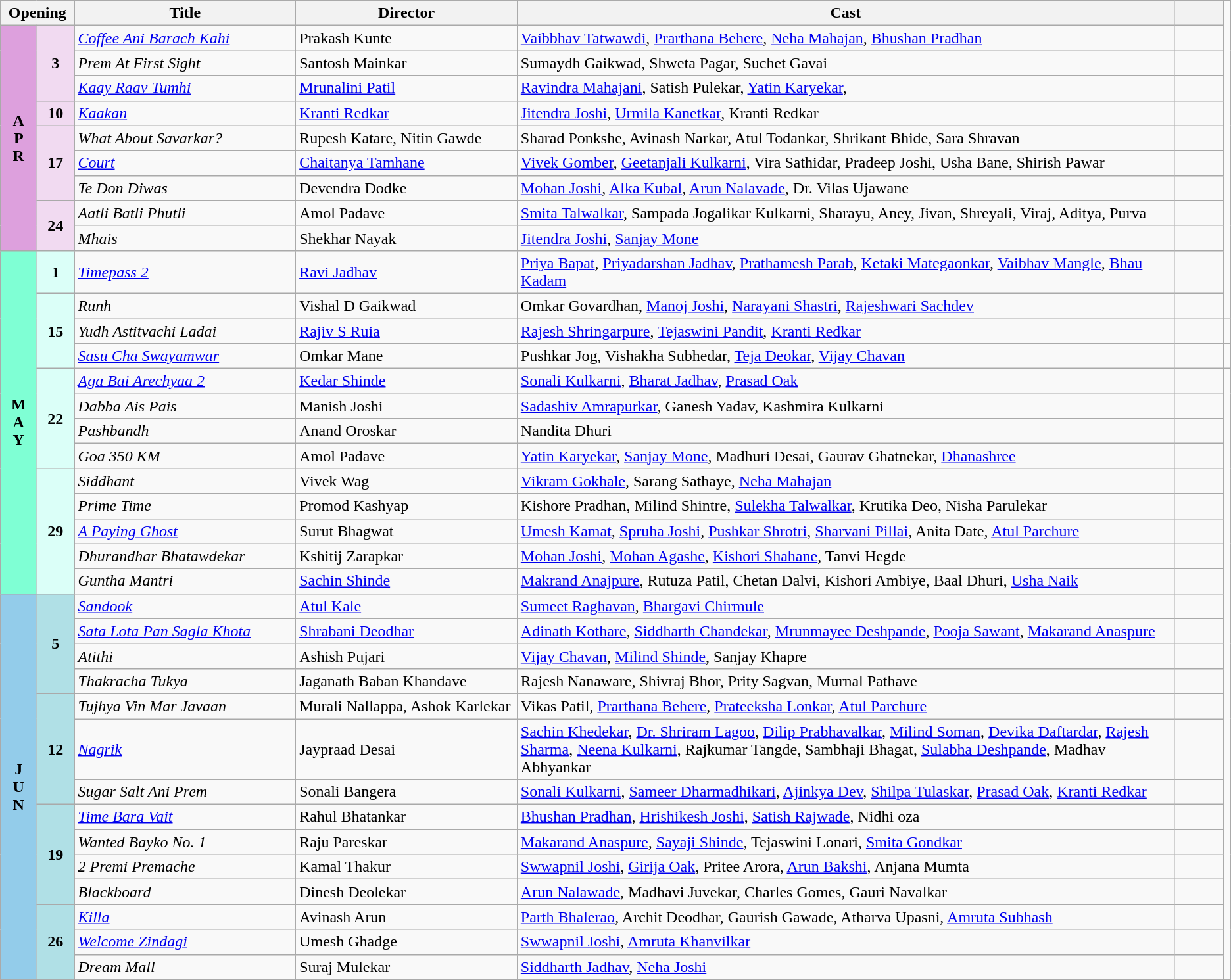<table class="wikitable sortable">
<tr>
<th colspan="2" style="width:6%">Opening</th>
<th style="width:18%">Title</th>
<th style="width:18%">Director</th>
<th>Cast</th>
<th style="width:4%;"></th>
</tr>
<tr>
<td rowspan="9" style="text-align:center; background:plum;"><strong>A<br>P<br>R</strong></td>
<td rowspan="3" style="text-align:center;background:#f1daf1;"><strong>3</strong></td>
<td><em><a href='#'>Coffee Ani Barach Kahi</a></em></td>
<td>Prakash Kunte</td>
<td><a href='#'>Vaibbhav Tatwawdi</a>, <a href='#'>Prarthana Behere</a>, <a href='#'>Neha Mahajan</a>, <a href='#'>Bhushan Pradhan</a></td>
<td></td>
</tr>
<tr>
<td><em>Prem At First Sight</em></td>
<td>Santosh Mainkar</td>
<td>Sumaydh Gaikwad, Shweta Pagar, Suchet Gavai</td>
<td></td>
</tr>
<tr>
<td><em><a href='#'>Kaay Raav Tumhi</a></em></td>
<td><a href='#'>Mrunalini Patil</a></td>
<td><a href='#'>Ravindra Mahajani</a>, Satish Pulekar, <a href='#'>Yatin Karyekar</a>,</td>
<td></td>
</tr>
<tr>
<td rowspan="1" style="text-align:center;background:#f1daf1;"><strong>10</strong></td>
<td><em><a href='#'>Kaakan</a></em></td>
<td><a href='#'>Kranti Redkar</a></td>
<td><a href='#'>Jitendra Joshi</a>, <a href='#'>Urmila Kanetkar</a>, Kranti Redkar</td>
<td></td>
</tr>
<tr>
<td rowspan="3" style="text-align:center;background:#f1daf1;"><strong>17</strong></td>
<td><em>What About Savarkar?</em></td>
<td>Rupesh Katare, Nitin Gawde</td>
<td>Sharad Ponkshe, Avinash Narkar, Atul Todankar, Shrikant Bhide, Sara Shravan</td>
<td></td>
</tr>
<tr>
<td><em><a href='#'>Court</a></em></td>
<td><a href='#'>Chaitanya Tamhane</a></td>
<td><a href='#'>Vivek Gomber</a>, <a href='#'>Geetanjali Kulkarni</a>, Vira Sathidar, Pradeep Joshi, Usha Bane, Shirish Pawar</td>
<td></td>
</tr>
<tr>
<td><em>Te Don Diwas</em></td>
<td>Devendra Dodke</td>
<td><a href='#'>Mohan Joshi</a>, <a href='#'>Alka Kubal</a>, <a href='#'>Arun Nalavade</a>, Dr. Vilas Ujawane</td>
<td></td>
</tr>
<tr>
<td rowspan="2" style="text-align:center;background:#f1daf1;"><strong>24</strong></td>
<td><em>Aatli Batli Phutli</em></td>
<td>Amol Padave</td>
<td><a href='#'>Smita Talwalkar</a>, Sampada Jogalikar Kulkarni, Sharayu, Aney, Jivan, Shreyali, Viraj, Aditya, Purva</td>
<td></td>
</tr>
<tr>
<td><em>Mhais</em></td>
<td>Shekhar Nayak</td>
<td><a href='#'>Jitendra Joshi</a>, <a href='#'>Sanjay Mone</a></td>
<td></td>
</tr>
<tr>
<td rowspan="13" style="text-align:center; background:#7FFFD4; textcolor:#000;"><strong>M<br>A<br>Y</strong></td>
<td rowspan="1" style="text-align:center;background:#dbfff8;"><strong>1</strong></td>
<td><em><a href='#'>Timepass 2</a></em></td>
<td><a href='#'>Ravi Jadhav</a></td>
<td><a href='#'>Priya Bapat</a>, <a href='#'>Priyadarshan Jadhav</a>, <a href='#'>Prathamesh Parab</a>, <a href='#'>Ketaki Mategaonkar</a>, <a href='#'>Vaibhav Mangle</a>, <a href='#'>Bhau Kadam</a></td>
<td></td>
</tr>
<tr>
<td rowspan="3" style="text-align:center;background:#dbfff8;"><strong>15</strong></td>
<td><em>Runh</em></td>
<td>Vishal D Gaikwad</td>
<td>Omkar Govardhan, <a href='#'>Manoj Joshi</a>, <a href='#'>Narayani Shastri</a>, <a href='#'>Rajeshwari Sachdev</a></td>
<td></td>
</tr>
<tr>
<td><em>Yudh Astitvachi Ladai</em></td>
<td><a href='#'>Rajiv S Ruia</a></td>
<td><a href='#'>Rajesh Shringarpure</a>, <a href='#'>Tejaswini Pandit</a>, <a href='#'>Kranti Redkar</a></td>
<td></td>
<td></td>
</tr>
<tr>
<td><em><a href='#'>Sasu Cha Swayamwar</a></em></td>
<td>Omkar Mane</td>
<td>Pushkar Jog, Vishakha Subhedar, <a href='#'>Teja Deokar</a>, <a href='#'>Vijay Chavan</a></td>
<td></td>
<td></td>
</tr>
<tr>
<td rowspan="4" style="text-align:center;background:#dbfff8;"><strong>22</strong></td>
<td><em><a href='#'>Aga Bai Arechyaa 2</a></em></td>
<td><a href='#'>Kedar Shinde</a></td>
<td><a href='#'>Sonali Kulkarni</a>, <a href='#'>Bharat Jadhav</a>, <a href='#'>Prasad Oak</a></td>
<td></td>
</tr>
<tr>
<td><em>Dabba Ais Pais</em></td>
<td>Manish Joshi</td>
<td><a href='#'>Sadashiv Amrapurkar</a>, Ganesh Yadav, Kashmira Kulkarni</td>
<td></td>
</tr>
<tr>
<td><em>Pashbandh</em></td>
<td>Anand Oroskar</td>
<td>Nandita Dhuri</td>
<td></td>
</tr>
<tr>
<td><em>Goa 350 KM</em></td>
<td>Amol Padave</td>
<td><a href='#'>Yatin Karyekar</a>, <a href='#'>Sanjay Mone</a>, Madhuri Desai, Gaurav Ghatnekar, <a href='#'>Dhanashree</a></td>
<td></td>
</tr>
<tr>
<td rowspan="5" style="text-align:center;background:#dbfff8;"><strong>29</strong></td>
<td><em>Siddhant</em></td>
<td>Vivek Wag</td>
<td><a href='#'>Vikram Gokhale</a>, Sarang Sathaye, <a href='#'>Neha Mahajan</a></td>
<td></td>
</tr>
<tr>
<td><em>Prime Time</em></td>
<td>Promod Kashyap</td>
<td>Kishore Pradhan, Milind Shintre, <a href='#'>Sulekha Talwalkar</a>, Krutika Deo, Nisha Parulekar</td>
<td></td>
</tr>
<tr>
<td><em><a href='#'>A Paying Ghost</a></em></td>
<td>Surut Bhagwat</td>
<td><a href='#'>Umesh Kamat</a>, <a href='#'>Spruha Joshi</a>, <a href='#'>Pushkar Shrotri</a>, <a href='#'>Sharvani Pillai</a>, Anita Date, <a href='#'>Atul Parchure</a></td>
<td></td>
</tr>
<tr>
<td><em>Dhurandhar Bhatawdekar</em></td>
<td>Kshitij Zarapkar</td>
<td><a href='#'>Mohan Joshi</a>, <a href='#'>Mohan Agashe</a>, <a href='#'>Kishori Shahane</a>, Tanvi Hegde</td>
<td></td>
</tr>
<tr>
<td><em>Guntha Mantri</em></td>
<td><a href='#'>Sachin Shinde</a></td>
<td><a href='#'>Makrand Anajpure</a>, Rutuza Patil, Chetan Dalvi, Kishori Ambiye, Baal Dhuri, <a href='#'>Usha Naik</a></td>
<td></td>
</tr>
<tr>
<td rowspan="14" style="text-align:center; background:#93CCEA; textcolor:#000;"><strong>J<br>U<br>N</strong></td>
<td rowspan="4"  style="text-align:center;background:#B0E0E6;"><strong>5</strong></td>
<td><em><a href='#'>Sandook</a></em></td>
<td><a href='#'>Atul Kale</a></td>
<td><a href='#'>Sumeet Raghavan</a>, <a href='#'>Bhargavi Chirmule</a></td>
<td></td>
</tr>
<tr>
<td><em><a href='#'>Sata Lota Pan Sagla Khota</a></em></td>
<td><a href='#'>Shrabani Deodhar</a></td>
<td><a href='#'>Adinath Kothare</a>, <a href='#'>Siddharth Chandekar</a>, <a href='#'>Mrunmayee Deshpande</a>, <a href='#'>Pooja Sawant</a>, <a href='#'>Makarand Anaspure</a></td>
<td></td>
</tr>
<tr>
<td><em>Atithi</em></td>
<td>Ashish Pujari</td>
<td><a href='#'>Vijay Chavan</a>, <a href='#'>Milind Shinde</a>, Sanjay Khapre</td>
<td></td>
</tr>
<tr>
<td><em>Thakracha Tukya</em></td>
<td>Jaganath Baban Khandave</td>
<td>Rajesh Nanaware, Shivraj Bhor, Prity Sagvan, Murnal Pathave</td>
<td></td>
</tr>
<tr>
<td rowspan="3"  style="text-align:center;background:#B0E0E6;"><strong>12</strong></td>
<td><em>Tujhya Vin Mar Javaan</em></td>
<td>Murali Nallappa, Ashok Karlekar</td>
<td>Vikas Patil, <a href='#'>Prarthana Behere</a>, <a href='#'>Prateeksha Lonkar</a>, <a href='#'>Atul Parchure</a></td>
<td></td>
</tr>
<tr>
<td><em><a href='#'>Nagrik</a></em></td>
<td>Jaypraad Desai</td>
<td><a href='#'>Sachin Khedekar</a>, <a href='#'>Dr. Shriram Lagoo</a>, <a href='#'>Dilip Prabhavalkar</a>, <a href='#'>Milind Soman</a>, <a href='#'>Devika Daftardar</a>, <a href='#'>Rajesh Sharma</a>, <a href='#'>Neena Kulkarni</a>, Rajkumar Tangde, Sambhaji Bhagat, <a href='#'>Sulabha Deshpande</a>, Madhav Abhyankar</td>
<td></td>
</tr>
<tr>
<td><em>Sugar Salt Ani Prem</em></td>
<td>Sonali Bangera</td>
<td><a href='#'>Sonali Kulkarni</a>, <a href='#'>Sameer Dharmadhikari</a>, <a href='#'>Ajinkya Dev</a>, <a href='#'>Shilpa Tulaskar</a>, <a href='#'>Prasad Oak</a>, <a href='#'>Kranti Redkar</a></td>
<td></td>
</tr>
<tr>
<td rowspan="4"  style="text-align:center;background:#B0E0E6;"><strong>19</strong></td>
<td><em><a href='#'>Time Bara Vait</a></em></td>
<td>Rahul Bhatankar</td>
<td><a href='#'>Bhushan Pradhan</a>, <a href='#'>Hrishikesh Joshi</a>, <a href='#'>Satish Rajwade</a>, Nidhi oza</td>
<td></td>
</tr>
<tr>
<td><em>Wanted Bayko No. 1</em></td>
<td>Raju Pareskar</td>
<td><a href='#'>Makarand Anaspure</a>, <a href='#'>Sayaji Shinde</a>, Tejaswini Lonari, <a href='#'>Smita Gondkar</a></td>
<td></td>
</tr>
<tr>
<td><em>2 Premi Premache</em></td>
<td>Kamal Thakur</td>
<td><a href='#'>Swwapnil Joshi</a>, <a href='#'>Girija Oak</a>, Pritee Arora, <a href='#'>Arun Bakshi</a>, Anjana Mumta</td>
<td></td>
</tr>
<tr>
<td><em>Blackboard</em></td>
<td>Dinesh Deolekar</td>
<td><a href='#'>Arun Nalawade</a>, Madhavi Juvekar, Charles Gomes, Gauri Navalkar</td>
<td></td>
</tr>
<tr>
<td rowspan="3"  style="text-align:center;background:#B0E0E6;"><strong>26</strong></td>
<td><em><a href='#'>Killa</a></em></td>
<td>Avinash Arun</td>
<td><a href='#'>Parth Bhalerao</a>, Archit Deodhar, Gaurish Gawade, Atharva Upasni, <a href='#'>Amruta Subhash</a></td>
<td></td>
</tr>
<tr>
<td><em><a href='#'>Welcome Zindagi</a></em></td>
<td>Umesh Ghadge</td>
<td><a href='#'>Swwapnil Joshi</a>, <a href='#'>Amruta Khanvilkar</a></td>
<td></td>
</tr>
<tr>
<td><em>Dream Mall</em></td>
<td>Suraj Mulekar</td>
<td><a href='#'>Siddharth Jadhav</a>, <a href='#'>Neha Joshi</a></td>
<td></td>
</tr>
</table>
